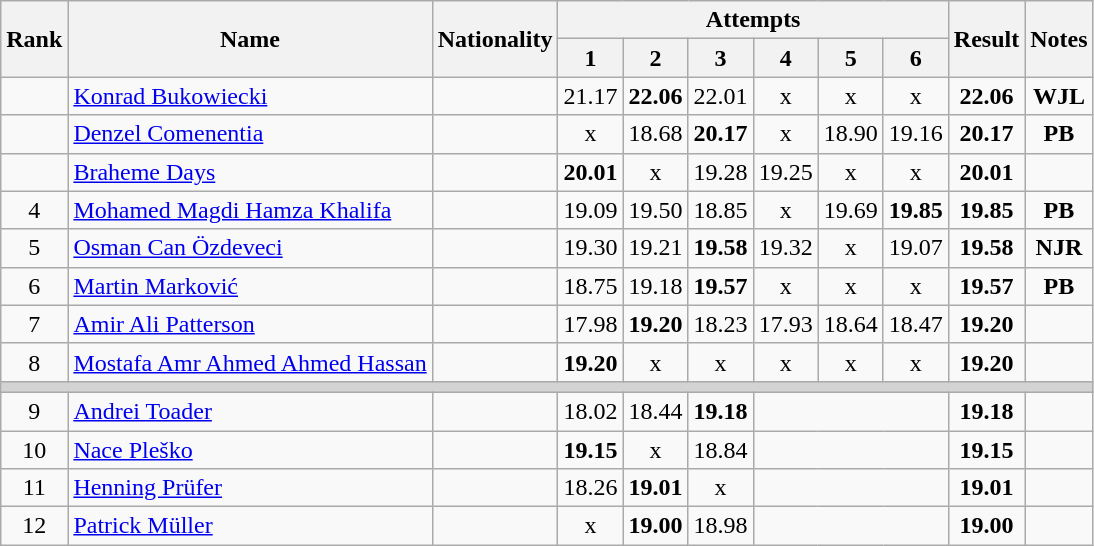<table class="wikitable sortable" style="text-align:center">
<tr>
<th rowspan=2>Rank</th>
<th rowspan=2>Name</th>
<th rowspan=2>Nationality</th>
<th colspan=6>Attempts</th>
<th rowspan=2>Result</th>
<th rowspan=2>Notes</th>
</tr>
<tr>
<th>1</th>
<th>2</th>
<th>3</th>
<th>4</th>
<th>5</th>
<th>6</th>
</tr>
<tr>
<td></td>
<td align=left><a href='#'>Konrad Bukowiecki</a></td>
<td align=left></td>
<td>21.17</td>
<td><strong>22.06</strong></td>
<td>22.01</td>
<td>x</td>
<td>x</td>
<td>x</td>
<td><strong>22.06</strong></td>
<td><strong>WJL</strong></td>
</tr>
<tr>
<td></td>
<td align=left><a href='#'>Denzel Comenentia</a></td>
<td align=left></td>
<td>x</td>
<td>18.68</td>
<td><strong>20.17</strong></td>
<td>x</td>
<td>18.90</td>
<td>19.16</td>
<td><strong>20.17</strong></td>
<td><strong>PB</strong></td>
</tr>
<tr>
<td></td>
<td align=left><a href='#'>Braheme Days</a></td>
<td align=left></td>
<td><strong>20.01</strong></td>
<td>x</td>
<td>19.28</td>
<td>19.25</td>
<td>x</td>
<td>x</td>
<td><strong>20.01</strong></td>
<td></td>
</tr>
<tr>
<td>4</td>
<td align=left><a href='#'>Mohamed Magdi Hamza Khalifa</a></td>
<td align=left></td>
<td>19.09</td>
<td>19.50</td>
<td>18.85</td>
<td>x</td>
<td>19.69</td>
<td><strong>19.85</strong></td>
<td><strong>19.85</strong></td>
<td><strong>PB</strong></td>
</tr>
<tr>
<td>5</td>
<td align=left><a href='#'>Osman Can Özdeveci</a></td>
<td align=left></td>
<td>19.30</td>
<td>19.21</td>
<td><strong>19.58</strong></td>
<td>19.32</td>
<td>x</td>
<td>19.07</td>
<td><strong>19.58</strong></td>
<td><strong>NJR</strong></td>
</tr>
<tr>
<td>6</td>
<td align=left><a href='#'>Martin Marković</a></td>
<td align=left></td>
<td>18.75</td>
<td>19.18</td>
<td><strong>19.57</strong></td>
<td>x</td>
<td>x</td>
<td>x</td>
<td><strong>19.57</strong></td>
<td><strong>PB</strong></td>
</tr>
<tr>
<td>7</td>
<td align=left><a href='#'>Amir Ali Patterson</a></td>
<td align=left></td>
<td>17.98</td>
<td><strong>19.20</strong></td>
<td>18.23</td>
<td>17.93</td>
<td>18.64</td>
<td>18.47</td>
<td><strong>19.20</strong></td>
<td></td>
</tr>
<tr>
<td>8</td>
<td align=left><a href='#'>Mostafa Amr Ahmed Ahmed Hassan</a></td>
<td align=left></td>
<td><strong>19.20</strong></td>
<td>x</td>
<td>x</td>
<td>x</td>
<td>x</td>
<td>x</td>
<td><strong>19.20</strong></td>
<td></td>
</tr>
<tr>
<td colspan=11 bgcolor=lightgray></td>
</tr>
<tr>
<td>9</td>
<td align=left><a href='#'>Andrei Toader</a></td>
<td align=left></td>
<td>18.02</td>
<td>18.44</td>
<td><strong>19.18</strong></td>
<td colspan=3></td>
<td><strong>19.18</strong></td>
<td></td>
</tr>
<tr>
<td>10</td>
<td align=left><a href='#'>Nace Pleško</a></td>
<td align=left></td>
<td><strong>19.15</strong></td>
<td>x</td>
<td>18.84</td>
<td colspan=3></td>
<td><strong>19.15</strong></td>
<td></td>
</tr>
<tr>
<td>11</td>
<td align=left><a href='#'>Henning Prüfer</a></td>
<td align=left></td>
<td>18.26</td>
<td><strong>19.01</strong></td>
<td>x</td>
<td colspan=3></td>
<td><strong>19.01</strong></td>
<td></td>
</tr>
<tr>
<td>12</td>
<td align=left><a href='#'>Patrick Müller</a></td>
<td align=left></td>
<td>x</td>
<td><strong>19.00</strong></td>
<td>18.98</td>
<td colspan=3></td>
<td><strong>19.00</strong></td>
<td></td>
</tr>
</table>
